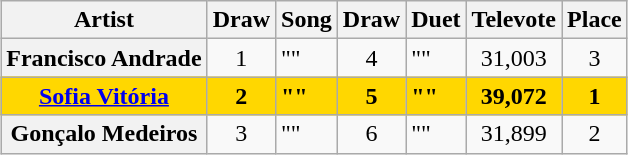<table class="sortable wikitable plainrowheaders" style="margin: 1em auto 1em auto; text-align:center;">
<tr>
<th scope="col">Artist</th>
<th scope="col">Draw</th>
<th scope="col">Song</th>
<th scope="col">Draw</th>
<th scope="col">Duet</th>
<th scope="col">Televote</th>
<th scope="col">Place</th>
</tr>
<tr>
<th align="left" scope="row">Francisco Andrade</th>
<td>1</td>
<td align="left">""</td>
<td>4</td>
<td align="left">"" </td>
<td>31,003</td>
<td>3</td>
</tr>
<tr style="font-weight:bold; background:gold;">
<th align="left" style="font-weight:bold; background:gold;" scope="row"><a href='#'>Sofia Vitória</a></th>
<td>2</td>
<td align="left">""</td>
<td>5</td>
<td align="left">"" </td>
<td>39,072</td>
<td>1</td>
</tr>
<tr>
<th align="left" scope="row">Gonçalo Medeiros</th>
<td>3</td>
<td align="left">""</td>
<td>6</td>
<td align="left">"" </td>
<td>31,899</td>
<td>2</td>
</tr>
</table>
